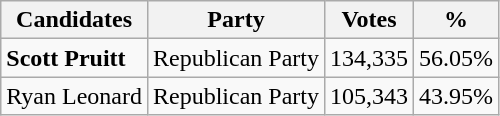<table class="wikitable">
<tr>
<th>Candidates</th>
<th>Party</th>
<th>Votes</th>
<th>%</th>
</tr>
<tr>
<td><strong>Scott Pruitt</strong></td>
<td>Republican Party</td>
<td>134,335</td>
<td>56.05%</td>
</tr>
<tr>
<td>Ryan Leonard</td>
<td>Republican Party</td>
<td>105,343</td>
<td>43.95%</td>
</tr>
</table>
